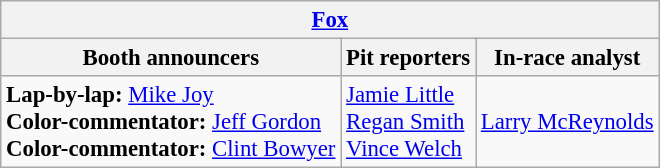<table class="wikitable" style="font-size: 95%">
<tr>
<th colspan="3"><a href='#'>Fox</a></th>
</tr>
<tr>
<th>Booth announcers</th>
<th>Pit reporters</th>
<th>In-race analyst</th>
</tr>
<tr>
<td><strong>Lap-by-lap:</strong> <a href='#'>Mike Joy</a><br><strong>Color-commentator:</strong> <a href='#'>Jeff Gordon</a> <br><strong>Color-commentator:</strong> <a href='#'>Clint Bowyer</a></td>
<td><a href='#'>Jamie Little</a><br><a href='#'>Regan Smith</a><br><a href='#'>Vince Welch</a></td>
<td><a href='#'>Larry McReynolds</a></td>
</tr>
</table>
